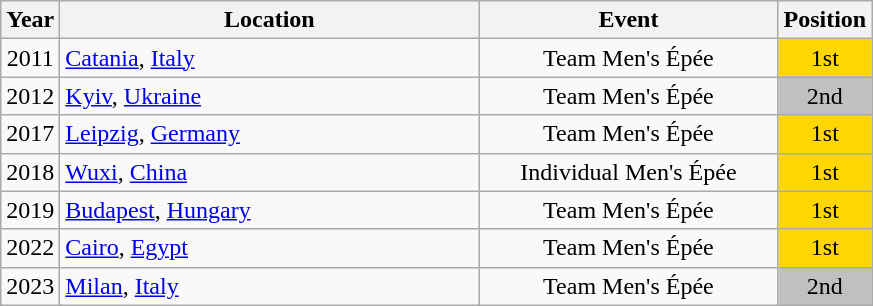<table class="wikitable" style="text-align:center;">
<tr>
<th>Year</th>
<th style="width:17em">Location</th>
<th style="width:12em">Event</th>
<th>Position</th>
</tr>
<tr>
<td>2011</td>
<td rowspan="1" align="left"> <a href='#'>Catania</a>, <a href='#'>Italy</a></td>
<td>Team Men's Épée</td>
<td bgcolor="gold">1st</td>
</tr>
<tr>
<td>2012</td>
<td rowspan="1" align="left"> <a href='#'>Kyiv</a>, <a href='#'>Ukraine</a></td>
<td>Team Men's Épée</td>
<td bgcolor="silver">2nd</td>
</tr>
<tr>
<td>2017</td>
<td rowspan="1" align="left"> <a href='#'>Leipzig</a>, <a href='#'>Germany</a></td>
<td>Team Men's Épée</td>
<td bgcolor="gold">1st</td>
</tr>
<tr>
<td>2018</td>
<td rowspan="1" align="left"> <a href='#'>Wuxi</a>, <a href='#'>China</a></td>
<td>Individual Men's Épée</td>
<td bgcolor="gold">1st</td>
</tr>
<tr>
<td>2019</td>
<td rowspan="1" align="left"> <a href='#'>Budapest</a>, <a href='#'>Hungary</a></td>
<td>Team Men's Épée</td>
<td bgcolor="gold">1st</td>
</tr>
<tr>
<td>2022</td>
<td rowspan="1" align="left"> <a href='#'>Cairo</a>, <a href='#'>Egypt</a></td>
<td>Team Men's Épée</td>
<td bgcolor="gold">1st</td>
</tr>
<tr>
<td>2023</td>
<td rowspan="1" align="left"> <a href='#'>Milan</a>, <a href='#'>Italy</a></td>
<td>Team Men's Épée</td>
<td bgcolor="silver">2nd</td>
</tr>
</table>
